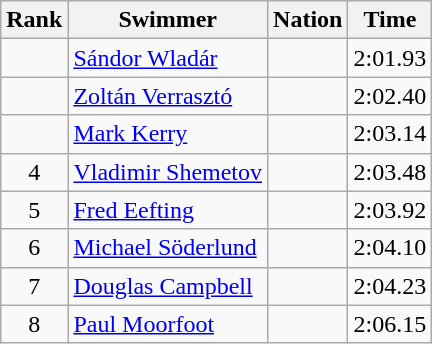<table class="wikitable sortable" style="text-align:center">
<tr>
<th>Rank</th>
<th>Swimmer</th>
<th>Nation</th>
<th>Time</th>
</tr>
<tr>
<td></td>
<td align=left><a href='#'>Sándor Wladár</a></td>
<td align=left></td>
<td>2:01.93</td>
</tr>
<tr>
<td></td>
<td align=left><a href='#'>Zoltán Verrasztó</a></td>
<td align=left></td>
<td>2:02.40</td>
</tr>
<tr>
<td></td>
<td align=left><a href='#'>Mark Kerry</a></td>
<td align=left></td>
<td>2:03.14</td>
</tr>
<tr>
<td>4</td>
<td align=left><a href='#'>Vladimir Shemetov</a></td>
<td align=left></td>
<td>2:03.48</td>
</tr>
<tr>
<td>5</td>
<td align=left><a href='#'>Fred Eefting</a></td>
<td align=left></td>
<td>2:03.92</td>
</tr>
<tr>
<td>6</td>
<td align=left><a href='#'>Michael Söderlund</a></td>
<td align=left></td>
<td>2:04.10</td>
</tr>
<tr>
<td>7</td>
<td align=left><a href='#'>Douglas Campbell</a></td>
<td align=left></td>
<td>2:04.23</td>
</tr>
<tr>
<td>8</td>
<td align=left><a href='#'>Paul Moorfoot</a></td>
<td align=left></td>
<td>2:06.15</td>
</tr>
</table>
